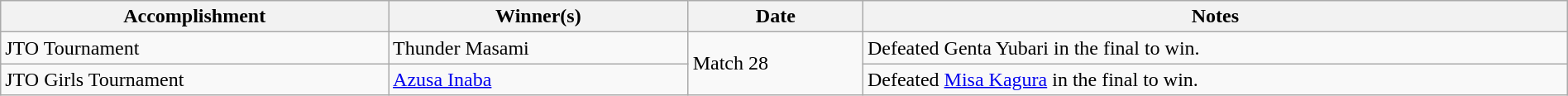<table class="wikitable" style="width:100%;">
<tr>
<th>Accomplishment</th>
<th>Winner(s)</th>
<th>Date</th>
<th>Notes</th>
</tr>
<tr>
<td>JTO Tournament</td>
<td>Thunder Masami</td>
<td rowspan=2>Match 28</td>
<td>Defeated Genta Yubari in the final to win.</td>
</tr>
<tr>
<td>JTO Girls Tournament</td>
<td><a href='#'>Azusa Inaba</a></td>
<td>Defeated <a href='#'>Misa Kagura</a> in the final to win.</td>
</tr>
</table>
